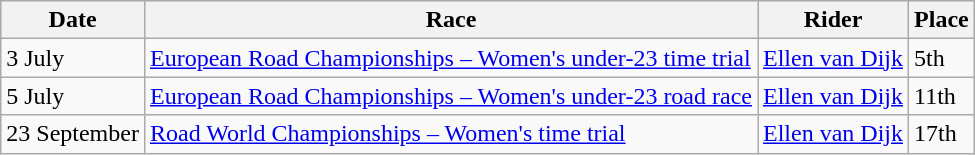<table class="wikitable">
<tr style="background:#ccccff;">
<th>Date</th>
<th>Race</th>
<th>Rider</th>
<th>Place</th>
</tr>
<tr>
<td>3 July</td>
<td><a href='#'>European Road Championships – Women's under-23 time trial</a></td>
<td> <a href='#'>Ellen van Dijk</a></td>
<td>5th</td>
</tr>
<tr>
<td>5 July</td>
<td><a href='#'>European Road Championships – Women's under-23 road race</a></td>
<td> <a href='#'>Ellen van Dijk</a></td>
<td>11th</td>
</tr>
<tr>
<td>23 September</td>
<td><a href='#'>Road World Championships – Women's time trial</a></td>
<td> <a href='#'>Ellen van Dijk</a></td>
<td>17th</td>
</tr>
</table>
